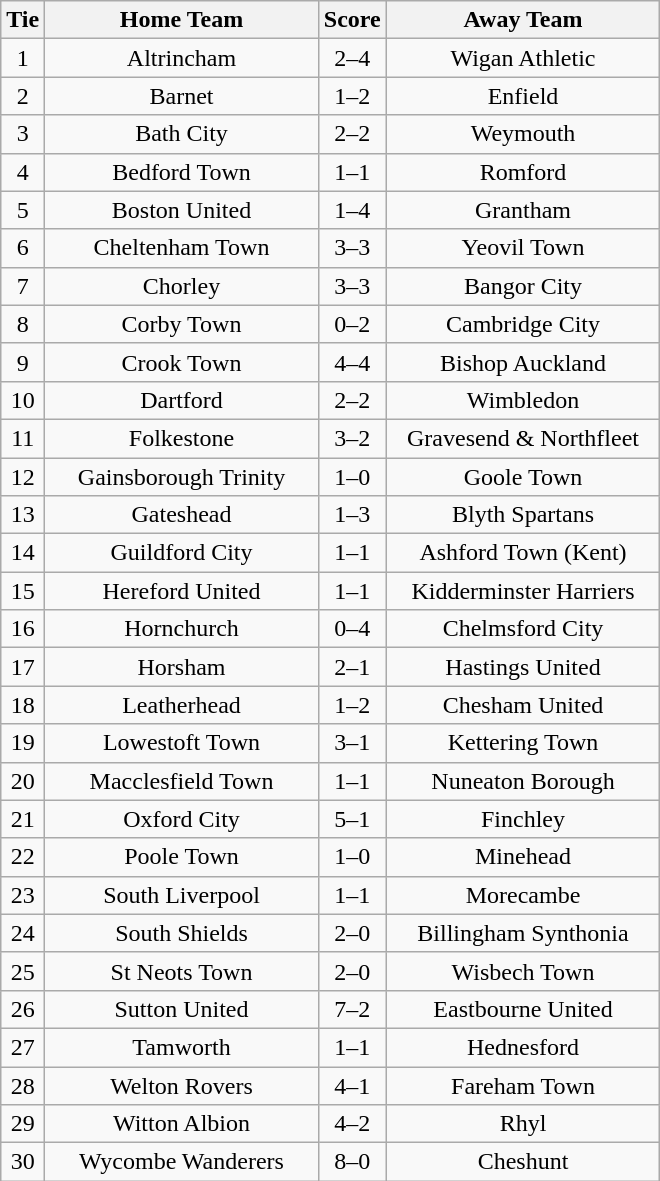<table class="wikitable" style="text-align:center;">
<tr>
<th width=20>Tie</th>
<th width=175>Home Team</th>
<th width=20>Score</th>
<th width=175>Away Team</th>
</tr>
<tr>
<td>1</td>
<td>Altrincham</td>
<td>2–4</td>
<td>Wigan Athletic</td>
</tr>
<tr>
<td>2</td>
<td>Barnet</td>
<td>1–2</td>
<td>Enfield</td>
</tr>
<tr>
<td>3</td>
<td>Bath City</td>
<td>2–2</td>
<td>Weymouth</td>
</tr>
<tr>
<td>4</td>
<td>Bedford Town</td>
<td>1–1</td>
<td>Romford</td>
</tr>
<tr>
<td>5</td>
<td>Boston United</td>
<td>1–4</td>
<td>Grantham</td>
</tr>
<tr>
<td>6</td>
<td>Cheltenham Town</td>
<td>3–3</td>
<td>Yeovil Town</td>
</tr>
<tr>
<td>7</td>
<td>Chorley</td>
<td>3–3</td>
<td>Bangor City</td>
</tr>
<tr>
<td>8</td>
<td>Corby Town</td>
<td>0–2</td>
<td>Cambridge City</td>
</tr>
<tr>
<td>9</td>
<td>Crook Town</td>
<td>4–4</td>
<td>Bishop Auckland</td>
</tr>
<tr>
<td>10</td>
<td>Dartford</td>
<td>2–2</td>
<td>Wimbledon</td>
</tr>
<tr>
<td>11</td>
<td>Folkestone</td>
<td>3–2</td>
<td>Gravesend & Northfleet</td>
</tr>
<tr>
<td>12</td>
<td>Gainsborough Trinity</td>
<td>1–0</td>
<td>Goole Town</td>
</tr>
<tr>
<td>13</td>
<td>Gateshead</td>
<td>1–3</td>
<td>Blyth Spartans</td>
</tr>
<tr>
<td>14</td>
<td>Guildford City</td>
<td>1–1</td>
<td>Ashford Town (Kent)</td>
</tr>
<tr>
<td>15</td>
<td>Hereford United</td>
<td>1–1</td>
<td>Kidderminster Harriers</td>
</tr>
<tr>
<td>16</td>
<td>Hornchurch</td>
<td>0–4</td>
<td>Chelmsford City</td>
</tr>
<tr>
<td>17</td>
<td>Horsham</td>
<td>2–1</td>
<td>Hastings United</td>
</tr>
<tr>
<td>18</td>
<td>Leatherhead</td>
<td>1–2</td>
<td>Chesham United</td>
</tr>
<tr>
<td>19</td>
<td>Lowestoft Town</td>
<td>3–1</td>
<td>Kettering Town</td>
</tr>
<tr>
<td>20</td>
<td>Macclesfield Town</td>
<td>1–1</td>
<td>Nuneaton Borough</td>
</tr>
<tr>
<td>21</td>
<td>Oxford City</td>
<td>5–1</td>
<td>Finchley</td>
</tr>
<tr>
<td>22</td>
<td>Poole Town</td>
<td>1–0</td>
<td>Minehead</td>
</tr>
<tr>
<td>23</td>
<td>South Liverpool</td>
<td>1–1</td>
<td>Morecambe</td>
</tr>
<tr>
<td>24</td>
<td>South Shields</td>
<td>2–0</td>
<td>Billingham Synthonia</td>
</tr>
<tr>
<td>25</td>
<td>St Neots Town</td>
<td>2–0</td>
<td>Wisbech Town</td>
</tr>
<tr>
<td>26</td>
<td>Sutton United</td>
<td>7–2</td>
<td>Eastbourne United</td>
</tr>
<tr>
<td>27</td>
<td>Tamworth</td>
<td>1–1</td>
<td>Hednesford</td>
</tr>
<tr>
<td>28</td>
<td>Welton Rovers</td>
<td>4–1</td>
<td>Fareham Town</td>
</tr>
<tr>
<td>29</td>
<td>Witton Albion</td>
<td>4–2</td>
<td>Rhyl</td>
</tr>
<tr>
<td>30</td>
<td>Wycombe Wanderers</td>
<td>8–0</td>
<td>Cheshunt</td>
</tr>
</table>
